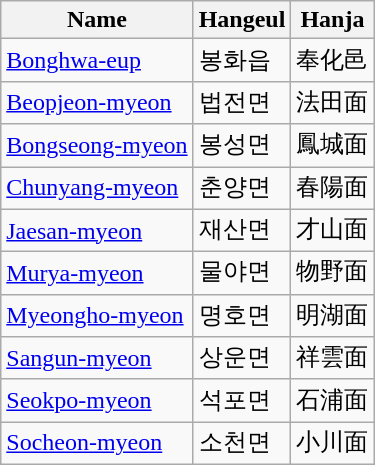<table class="wikitable sortable">
<tr>
<th>Name</th>
<th>Hangeul</th>
<th>Hanja</th>
</tr>
<tr>
<td><a href='#'>Bonghwa-eup</a></td>
<td>봉화읍</td>
<td>奉化邑</td>
</tr>
<tr>
<td><a href='#'>Beopjeon-myeon</a></td>
<td>법전면</td>
<td>法田面</td>
</tr>
<tr>
<td><a href='#'>Bongseong-myeon</a></td>
<td>봉성면</td>
<td>鳳城面</td>
</tr>
<tr>
<td><a href='#'>Chunyang-myeon</a></td>
<td>춘양면</td>
<td>春陽面</td>
</tr>
<tr>
<td><a href='#'>Jaesan-myeon</a></td>
<td>재산면</td>
<td>才山面</td>
</tr>
<tr>
<td><a href='#'>Murya-myeon</a></td>
<td>물야면</td>
<td>物野面</td>
</tr>
<tr>
<td><a href='#'>Myeongho-myeon</a></td>
<td>명호면</td>
<td>明湖面</td>
</tr>
<tr>
<td><a href='#'>Sangun-myeon</a></td>
<td>상운면</td>
<td>祥雲面</td>
</tr>
<tr>
<td><a href='#'>Seokpo-myeon</a></td>
<td>석포면</td>
<td>石浦面</td>
</tr>
<tr>
<td><a href='#'>Socheon-myeon</a></td>
<td>소천면</td>
<td>小川面</td>
</tr>
</table>
